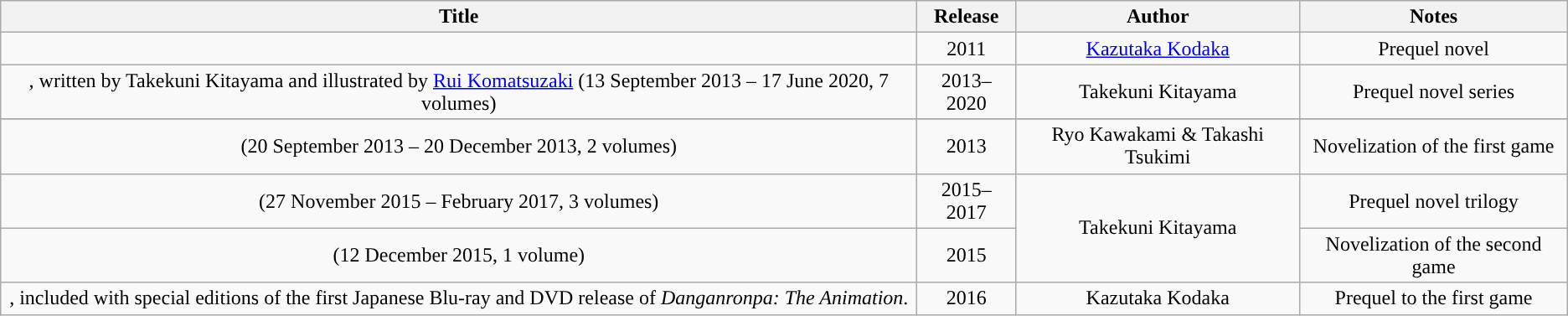<table class="wikitable">
<tr>
<th scope="col">Title</th>
<th scope="col">Release</th>
<th scope="col">Author</th>
<th scope="col">Notes</th>
</tr>
<tr style="text-align: center;">
<td></td>
<td>2011</td>
<td><a href='#'>Kazutaka Kodaka</a></td>
<td style="text-align: center;">Prequel novel</td>
</tr>
<tr style="text-align: center;">
<td>, written by Takekuni Kitayama and illustrated by <a href='#'>Rui Komatsuzaki</a> (13 September 2013 – 17 June 2020, 7 volumes)</td>
<td>2013–2020</td>
<td>Takekuni Kitayama</td>
<td>Prequel novel series</td>
</tr>
<tr>
</tr>
<tr style="text-align: center;">
<td> (20 September 2013 – 20 December 2013, 2 volumes)</td>
<td>2013</td>
<td>Ryo Kawakami & Takashi Tsukimi</td>
<td>Novelization of the first game</td>
</tr>
<tr style="text-align: center;">
<td> (27 November 2015 – February 2017, 3 volumes)</td>
<td>2015–2017</td>
<td rowspan="2">Takekuni Kitayama</td>
<td>Prequel novel trilogy</td>
</tr>
<tr style="text-align: center;">
<td> (12 December 2015, 1 volume)</td>
<td>2015</td>
<td>Novelization of the second game</td>
</tr>
<tr style="text-align: center;">
<td>, included with special editions of the first Japanese Blu-ray and DVD release of <em>Danganronpa: The Animation</em>.</td>
<td>2016</td>
<td>Kazutaka Kodaka</td>
<td>Prequel to the first game</td>
</tr>
</table>
